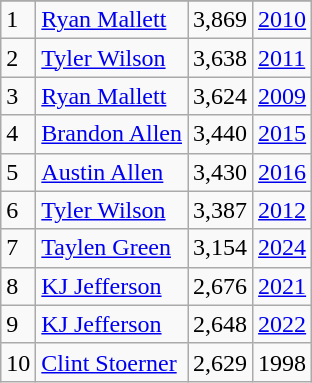<table class="wikitable">
<tr>
</tr>
<tr>
<td>1</td>
<td><a href='#'>Ryan Mallett</a></td>
<td>3,869</td>
<td><a href='#'>2010</a></td>
</tr>
<tr>
<td>2</td>
<td><a href='#'>Tyler Wilson</a></td>
<td>3,638</td>
<td><a href='#'>2011</a></td>
</tr>
<tr>
<td>3</td>
<td><a href='#'>Ryan Mallett</a></td>
<td>3,624</td>
<td><a href='#'>2009</a></td>
</tr>
<tr>
<td>4</td>
<td><a href='#'>Brandon Allen</a></td>
<td>3,440</td>
<td><a href='#'>2015</a></td>
</tr>
<tr>
<td>5</td>
<td><a href='#'>Austin Allen</a></td>
<td>3,430</td>
<td><a href='#'>2016</a></td>
</tr>
<tr>
<td>6</td>
<td><a href='#'>Tyler Wilson</a></td>
<td>3,387</td>
<td><a href='#'>2012</a></td>
</tr>
<tr>
<td>7</td>
<td><a href='#'>Taylen Green</a></td>
<td>3,154</td>
<td><a href='#'>2024</a></td>
</tr>
<tr>
<td>8</td>
<td><a href='#'>KJ Jefferson</a></td>
<td>2,676</td>
<td><a href='#'>2021</a></td>
</tr>
<tr>
<td>9</td>
<td><a href='#'>KJ Jefferson</a></td>
<td>2,648</td>
<td><a href='#'>2022</a></td>
</tr>
<tr>
<td>10</td>
<td><a href='#'>Clint Stoerner</a></td>
<td>2,629</td>
<td>1998</td>
</tr>
</table>
